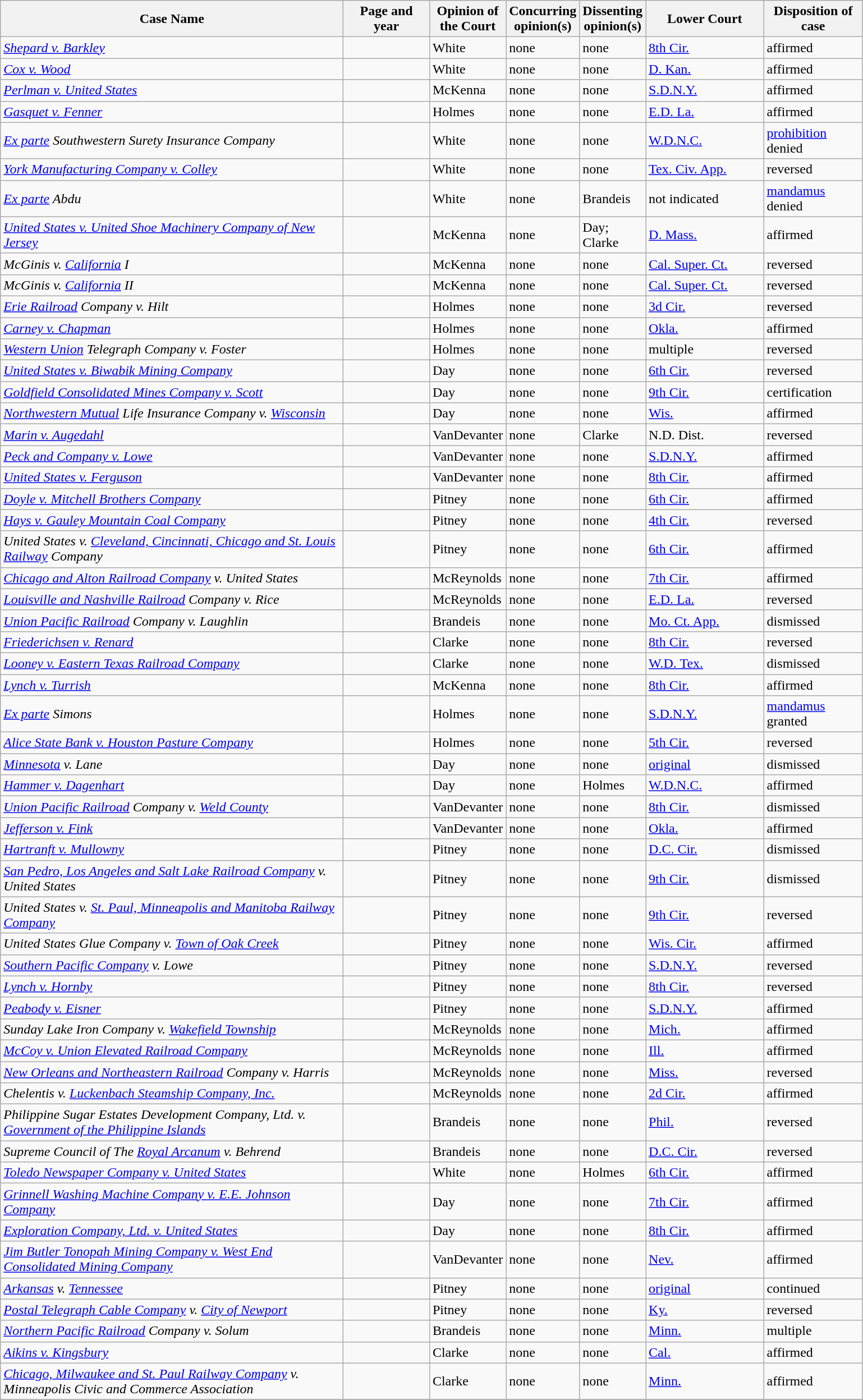<table class="wikitable sortable">
<tr>
<th scope="col" style="width: 400px;">Case Name</th>
<th scope="col" style="width: 95px;">Page and year</th>
<th scope="col" style="width: 10px;">Opinion of the Court</th>
<th scope="col" style="width: 10px;">Concurring opinion(s)</th>
<th scope="col" style="width: 10px;">Dissenting opinion(s)</th>
<th scope="col" style="width: 133px;">Lower Court</th>
<th scope="col" style="width: 110px;">Disposition of case</th>
</tr>
<tr>
<td><em><a href='#'>Shepard v. Barkley</a></em></td>
<td align="right"></td>
<td>White</td>
<td>none</td>
<td>none</td>
<td><a href='#'>8th Cir.</a></td>
<td>affirmed</td>
</tr>
<tr>
<td><em><a href='#'>Cox v. Wood</a></em></td>
<td align="right"></td>
<td>White</td>
<td>none</td>
<td>none</td>
<td><a href='#'>D. Kan.</a></td>
<td>affirmed</td>
</tr>
<tr>
<td><em><a href='#'>Perlman v. United States</a></em></td>
<td align="right"></td>
<td>McKenna</td>
<td>none</td>
<td>none</td>
<td><a href='#'>S.D.N.Y.</a></td>
<td>affirmed</td>
</tr>
<tr>
<td><em><a href='#'>Gasquet v. Fenner</a></em></td>
<td align="right"></td>
<td>Holmes</td>
<td>none</td>
<td>none</td>
<td><a href='#'>E.D. La.</a></td>
<td>affirmed</td>
</tr>
<tr>
<td><em><a href='#'>Ex parte</a> Southwestern Surety Insurance Company</em></td>
<td align="right"></td>
<td>White</td>
<td>none</td>
<td>none</td>
<td><a href='#'>W.D.N.C.</a></td>
<td><a href='#'>prohibition</a> denied</td>
</tr>
<tr>
<td><em><a href='#'>York Manufacturing Company v. Colley</a></em></td>
<td align="right"></td>
<td>White</td>
<td>none</td>
<td>none</td>
<td><a href='#'>Tex. Civ. App.</a></td>
<td>reversed</td>
</tr>
<tr>
<td><em><a href='#'>Ex parte</a> Abdu</em></td>
<td align="right"></td>
<td>White</td>
<td>none</td>
<td>Brandeis</td>
<td>not indicated</td>
<td><a href='#'>mandamus</a> denied</td>
</tr>
<tr>
<td><em><a href='#'>United States v. United Shoe Machinery Company of New Jersey</a></em></td>
<td align="right"></td>
<td>McKenna</td>
<td>none</td>
<td>Day; Clarke</td>
<td><a href='#'>D. Mass.</a></td>
<td>affirmed</td>
</tr>
<tr>
<td><em>McGinis v. <a href='#'>California</a> I</em></td>
<td align="right"></td>
<td>McKenna</td>
<td>none</td>
<td>none</td>
<td><a href='#'>Cal. Super. Ct.</a></td>
<td>reversed</td>
</tr>
<tr>
<td><em>McGinis v. <a href='#'>California</a> II</em></td>
<td align="right"></td>
<td>McKenna</td>
<td>none</td>
<td>none</td>
<td><a href='#'>Cal. Super. Ct.</a></td>
<td>reversed</td>
</tr>
<tr>
<td><em><a href='#'>Erie Railroad</a> Company v. Hilt</em></td>
<td align="right"></td>
<td>Holmes</td>
<td>none</td>
<td>none</td>
<td><a href='#'>3d Cir.</a></td>
<td>reversed</td>
</tr>
<tr>
<td><em><a href='#'>Carney v. Chapman</a></em></td>
<td align="right"></td>
<td>Holmes</td>
<td>none</td>
<td>none</td>
<td><a href='#'>Okla.</a></td>
<td>affirmed</td>
</tr>
<tr>
<td><em><a href='#'>Western Union</a> Telegraph Company v. Foster</em></td>
<td align="right"></td>
<td>Holmes</td>
<td>none</td>
<td>none</td>
<td>multiple</td>
<td>reversed</td>
</tr>
<tr>
<td><em><a href='#'>United States v. Biwabik Mining Company</a></em></td>
<td align="right"></td>
<td>Day</td>
<td>none</td>
<td>none</td>
<td><a href='#'>6th Cir.</a></td>
<td>reversed</td>
</tr>
<tr>
<td><em><a href='#'>Goldfield Consolidated Mines Company v. Scott</a></em></td>
<td align="right"></td>
<td>Day</td>
<td>none</td>
<td>none</td>
<td><a href='#'>9th Cir.</a></td>
<td>certification</td>
</tr>
<tr>
<td><em><a href='#'>Northwestern Mutual</a> Life Insurance Company v. <a href='#'>Wisconsin</a></em></td>
<td align="right"></td>
<td>Day</td>
<td>none</td>
<td>none</td>
<td><a href='#'>Wis.</a></td>
<td>affirmed</td>
</tr>
<tr>
<td><em><a href='#'>Marin v. Augedahl</a></em></td>
<td align="right"></td>
<td>VanDevanter</td>
<td>none</td>
<td>Clarke</td>
<td>N.D. Dist.</td>
<td>reversed</td>
</tr>
<tr>
<td><em><a href='#'>Peck and Company v. Lowe</a></em></td>
<td align="right"></td>
<td>VanDevanter</td>
<td>none</td>
<td>none</td>
<td><a href='#'>S.D.N.Y.</a></td>
<td>affirmed</td>
</tr>
<tr>
<td><em><a href='#'>United States v. Ferguson</a></em></td>
<td align="right"></td>
<td>VanDevanter</td>
<td>none</td>
<td>none</td>
<td><a href='#'>8th Cir.</a></td>
<td>affirmed</td>
</tr>
<tr>
<td><em><a href='#'>Doyle v. Mitchell Brothers Company</a></em></td>
<td align="right"></td>
<td>Pitney</td>
<td>none</td>
<td>none</td>
<td><a href='#'>6th Cir.</a></td>
<td>affirmed</td>
</tr>
<tr>
<td><em><a href='#'>Hays v. Gauley Mountain Coal Company</a></em></td>
<td align="right"></td>
<td>Pitney</td>
<td>none</td>
<td>none</td>
<td><a href='#'>4th Cir.</a></td>
<td>reversed</td>
</tr>
<tr>
<td><em>United States v. <a href='#'>Cleveland, Cincinnati, Chicago and St. Louis Railway</a> Company</em></td>
<td align="right"></td>
<td>Pitney</td>
<td>none</td>
<td>none</td>
<td><a href='#'>6th Cir.</a></td>
<td>affirmed</td>
</tr>
<tr>
<td><em><a href='#'>Chicago and Alton Railroad Company</a> v. United States</em></td>
<td align="right"></td>
<td>McReynolds</td>
<td>none</td>
<td>none</td>
<td><a href='#'>7th Cir.</a></td>
<td>affirmed</td>
</tr>
<tr>
<td><em><a href='#'>Louisville and Nashville Railroad</a> Company v. Rice</em></td>
<td align="right"></td>
<td>McReynolds</td>
<td>none</td>
<td>none</td>
<td><a href='#'>E.D. La.</a></td>
<td>reversed</td>
</tr>
<tr>
<td><em><a href='#'>Union Pacific Railroad</a> Company v. Laughlin</em></td>
<td align="right"></td>
<td>Brandeis</td>
<td>none</td>
<td>none</td>
<td><a href='#'>Mo. Ct. App.</a></td>
<td>dismissed</td>
</tr>
<tr>
<td><em><a href='#'>Friederichsen v. Renard</a></em></td>
<td align="right"></td>
<td>Clarke</td>
<td>none</td>
<td>none</td>
<td><a href='#'>8th Cir.</a></td>
<td>reversed</td>
</tr>
<tr>
<td><em><a href='#'>Looney v. Eastern Texas Railroad Company</a></em></td>
<td align="right"></td>
<td>Clarke</td>
<td>none</td>
<td>none</td>
<td><a href='#'>W.D. Tex.</a></td>
<td>dismissed</td>
</tr>
<tr>
<td><em><a href='#'>Lynch v. Turrish</a></em></td>
<td align="right"></td>
<td>McKenna</td>
<td>none</td>
<td>none</td>
<td><a href='#'>8th Cir.</a></td>
<td>affirmed</td>
</tr>
<tr>
<td><em><a href='#'>Ex parte</a> Simons</em></td>
<td align="right"></td>
<td>Holmes</td>
<td>none</td>
<td>none</td>
<td><a href='#'>S.D.N.Y.</a></td>
<td><a href='#'>mandamus</a> granted</td>
</tr>
<tr>
<td><em><a href='#'>Alice State Bank v. Houston Pasture Company</a></em></td>
<td align="right"></td>
<td>Holmes</td>
<td>none</td>
<td>none</td>
<td><a href='#'>5th Cir.</a></td>
<td>reversed</td>
</tr>
<tr>
<td><em><a href='#'>Minnesota</a> v. Lane</em></td>
<td align="right"></td>
<td>Day</td>
<td>none</td>
<td>none</td>
<td><a href='#'>original</a></td>
<td>dismissed</td>
</tr>
<tr>
<td><em><a href='#'>Hammer v. Dagenhart</a></em></td>
<td align="right"></td>
<td>Day</td>
<td>none</td>
<td>Holmes</td>
<td><a href='#'>W.D.N.C.</a></td>
<td>affirmed</td>
</tr>
<tr>
<td><em><a href='#'>Union Pacific Railroad</a> Company v. <a href='#'>Weld County</a></em></td>
<td align="right"></td>
<td>VanDevanter</td>
<td>none</td>
<td>none</td>
<td><a href='#'>8th Cir.</a></td>
<td>dismissed</td>
</tr>
<tr>
<td><em><a href='#'>Jefferson v. Fink</a></em></td>
<td align="right"></td>
<td>VanDevanter</td>
<td>none</td>
<td>none</td>
<td><a href='#'>Okla.</a></td>
<td>affirmed</td>
</tr>
<tr>
<td><em><a href='#'>Hartranft v. Mullowny</a></em></td>
<td align="right"></td>
<td>Pitney</td>
<td>none</td>
<td>none</td>
<td><a href='#'>D.C. Cir.</a></td>
<td>dismissed</td>
</tr>
<tr>
<td><em><a href='#'>San Pedro, Los Angeles and Salt Lake Railroad Company</a> v. United States</em></td>
<td align="right"></td>
<td>Pitney</td>
<td>none</td>
<td>none</td>
<td><a href='#'>9th Cir.</a></td>
<td>dismissed</td>
</tr>
<tr>
<td><em>United States v. <a href='#'>St. Paul, Minneapolis and Manitoba Railway Company</a></em></td>
<td align="right"></td>
<td>Pitney</td>
<td>none</td>
<td>none</td>
<td><a href='#'>9th Cir.</a></td>
<td>reversed</td>
</tr>
<tr>
<td><em>United States Glue Company v. <a href='#'>Town of Oak Creek</a></em></td>
<td align="right"></td>
<td>Pitney</td>
<td>none</td>
<td>none</td>
<td><a href='#'>Wis. Cir.</a></td>
<td>affirmed</td>
</tr>
<tr>
<td><em><a href='#'>Southern Pacific Company</a> v. Lowe</em></td>
<td align="right"></td>
<td>Pitney</td>
<td>none</td>
<td>none</td>
<td><a href='#'>S.D.N.Y.</a></td>
<td>reversed</td>
</tr>
<tr>
<td><em><a href='#'>Lynch v. Hornby</a></em></td>
<td align="right"></td>
<td>Pitney</td>
<td>none</td>
<td>none</td>
<td><a href='#'>8th Cir.</a></td>
<td>reversed</td>
</tr>
<tr>
<td><em><a href='#'>Peabody v. Eisner</a></em></td>
<td align="right"></td>
<td>Pitney</td>
<td>none</td>
<td>none</td>
<td><a href='#'>S.D.N.Y.</a></td>
<td>affirmed</td>
</tr>
<tr>
<td><em>Sunday Lake Iron Company v. <a href='#'>Wakefield Township</a></em></td>
<td align="right"></td>
<td>McReynolds</td>
<td>none</td>
<td>none</td>
<td><a href='#'>Mich.</a></td>
<td>affirmed</td>
</tr>
<tr>
<td><em><a href='#'>McCoy v. Union Elevated Railroad Company</a></em></td>
<td align="right"></td>
<td>McReynolds</td>
<td>none</td>
<td>none</td>
<td><a href='#'>Ill.</a></td>
<td>affirmed</td>
</tr>
<tr>
<td><em><a href='#'>New Orleans and Northeastern Railroad</a> Company v. Harris</em></td>
<td align="right"></td>
<td>McReynolds</td>
<td>none</td>
<td>none</td>
<td><a href='#'>Miss.</a></td>
<td>reversed</td>
</tr>
<tr>
<td><em>Chelentis v. <a href='#'>Luckenbach Steamship Company, Inc.</a></em></td>
<td align="right"></td>
<td>McReynolds</td>
<td>none</td>
<td>none</td>
<td><a href='#'>2d Cir.</a></td>
<td>affirmed</td>
</tr>
<tr>
<td><em>Philippine Sugar Estates Development Company, Ltd. v. <a href='#'>Government of the Philippine Islands</a></em></td>
<td align="right"></td>
<td>Brandeis</td>
<td>none</td>
<td>none</td>
<td><a href='#'>Phil.</a></td>
<td>reversed</td>
</tr>
<tr>
<td><em>Supreme Council of The <a href='#'>Royal Arcanum</a> v. Behrend</em></td>
<td align="right"></td>
<td>Brandeis</td>
<td>none</td>
<td>none</td>
<td><a href='#'>D.C. Cir.</a></td>
<td>reversed</td>
</tr>
<tr>
<td><em><a href='#'>Toledo Newspaper Company v. United States</a></em></td>
<td align="right"></td>
<td>White</td>
<td>none</td>
<td>Holmes</td>
<td><a href='#'>6th Cir.</a></td>
<td>affirmed</td>
</tr>
<tr>
<td><em><a href='#'>Grinnell Washing Machine Company v. E.E. Johnson Company</a></em></td>
<td align="right"></td>
<td>Day</td>
<td>none</td>
<td>none</td>
<td><a href='#'>7th Cir.</a></td>
<td>affirmed</td>
</tr>
<tr>
<td><em><a href='#'>Exploration Company, Ltd. v. United States</a></em></td>
<td align="right"></td>
<td>Day</td>
<td>none</td>
<td>none</td>
<td><a href='#'>8th Cir.</a></td>
<td>affirmed</td>
</tr>
<tr>
<td><em><a href='#'>Jim Butler Tonopah Mining Company v. West End Consolidated Mining Company</a></em></td>
<td align="right"></td>
<td>VanDevanter</td>
<td>none</td>
<td>none</td>
<td><a href='#'>Nev.</a></td>
<td>affirmed</td>
</tr>
<tr>
<td><em><a href='#'>Arkansas</a> v. <a href='#'>Tennessee</a></em></td>
<td align="right"></td>
<td>Pitney</td>
<td>none</td>
<td>none</td>
<td><a href='#'>original</a></td>
<td>continued</td>
</tr>
<tr>
<td><em><a href='#'>Postal Telegraph Cable Company</a> v. <a href='#'>City of Newport</a></em></td>
<td align="right"></td>
<td>Pitney</td>
<td>none</td>
<td>none</td>
<td><a href='#'>Ky.</a></td>
<td>reversed</td>
</tr>
<tr>
<td><em><a href='#'>Northern Pacific Railroad</a> Company v. Solum</em></td>
<td align="right"></td>
<td>Brandeis</td>
<td>none</td>
<td>none</td>
<td><a href='#'>Minn.</a></td>
<td>multiple</td>
</tr>
<tr>
<td><em><a href='#'>Aikins v. Kingsbury</a></em></td>
<td align="right"></td>
<td>Clarke</td>
<td>none</td>
<td>none</td>
<td><a href='#'>Cal.</a></td>
<td>affirmed</td>
</tr>
<tr>
<td><em><a href='#'>Chicago, Milwaukee and St. Paul Railway Company</a> v. Minneapolis Civic and Commerce Association</em></td>
<td align="right"></td>
<td>Clarke</td>
<td>none</td>
<td>none</td>
<td><a href='#'>Minn.</a></td>
<td>affirmed</td>
</tr>
<tr>
</tr>
</table>
